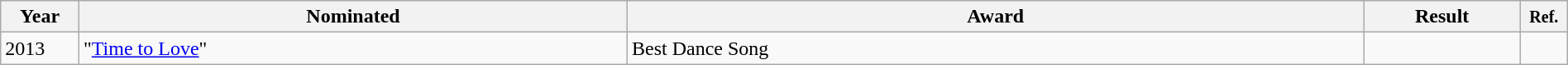<table class="wikitable" style="width:100%;">
<tr>
<th style="width:5%;">Year</th>
<th style="width:35%;">Nominated</th>
<th style="width:47%;">Award</th>
<th style="width:10%;">Result</th>
<th style="width:3%;"><small>Ref.</small></th>
</tr>
<tr>
<td>2013</td>
<td>"<a href='#'>Time to Love</a>"</td>
<td>Best Dance Song</td>
<td></td>
<td align="center"></td>
</tr>
</table>
